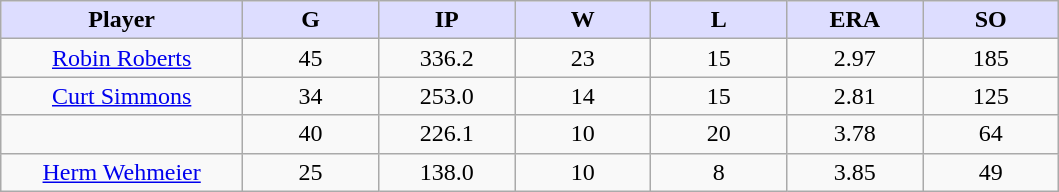<table class="wikitable sortable">
<tr>
<th style="background:#ddf; width:16%;">Player</th>
<th style="background:#ddf; width:9%;">G</th>
<th style="background:#ddf; width:9%;">IP</th>
<th style="background:#ddf; width:9%;">W</th>
<th style="background:#ddf; width:9%;">L</th>
<th style="background:#ddf; width:9%;">ERA</th>
<th style="background:#ddf; width:9%;">SO</th>
</tr>
<tr style="text-align:center;">
<td><a href='#'>Robin Roberts</a></td>
<td>45</td>
<td>336.2</td>
<td>23</td>
<td>15</td>
<td>2.97</td>
<td>185</td>
</tr>
<tr align=center>
<td><a href='#'>Curt Simmons</a></td>
<td>34</td>
<td>253.0</td>
<td>14</td>
<td>15</td>
<td>2.81</td>
<td>125</td>
</tr>
<tr align=center>
<td></td>
<td>40</td>
<td>226.1</td>
<td>10</td>
<td>20</td>
<td>3.78</td>
<td>64</td>
</tr>
<tr align=center>
<td><a href='#'>Herm Wehmeier</a></td>
<td>25</td>
<td>138.0</td>
<td>10</td>
<td>8</td>
<td>3.85</td>
<td>49</td>
</tr>
</table>
